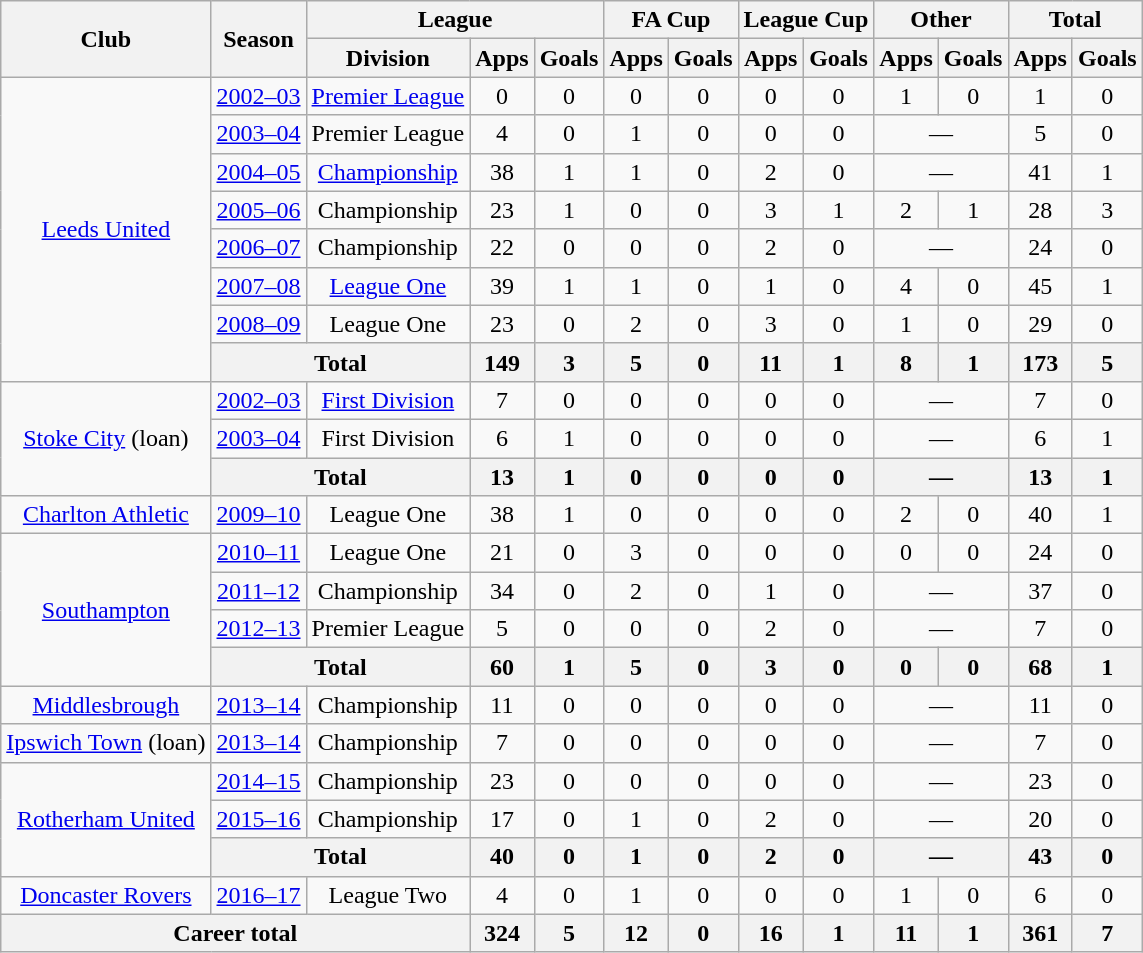<table class="wikitable" style="text-align: center;">
<tr>
<th rowspan="2">Club</th>
<th rowspan="2">Season</th>
<th colspan="3">League</th>
<th colspan="2">FA Cup</th>
<th colspan="2">League Cup</th>
<th colspan="2">Other</th>
<th colspan="2">Total</th>
</tr>
<tr>
<th>Division</th>
<th>Apps</th>
<th>Goals</th>
<th>Apps</th>
<th>Goals</th>
<th>Apps</th>
<th>Goals</th>
<th>Apps</th>
<th>Goals</th>
<th>Apps</th>
<th>Goals</th>
</tr>
<tr>
<td rowspan=8><a href='#'>Leeds United</a></td>
<td><a href='#'>2002–03</a></td>
<td><a href='#'>Premier League</a></td>
<td>0</td>
<td>0</td>
<td>0</td>
<td>0</td>
<td>0</td>
<td>0</td>
<td>1</td>
<td>0</td>
<td>1</td>
<td>0</td>
</tr>
<tr>
<td><a href='#'>2003–04</a></td>
<td>Premier League</td>
<td>4</td>
<td>0</td>
<td>1</td>
<td>0</td>
<td>0</td>
<td>0</td>
<td colspan=2>—</td>
<td>5</td>
<td>0</td>
</tr>
<tr>
<td><a href='#'>2004–05</a></td>
<td><a href='#'>Championship</a></td>
<td>38</td>
<td>1</td>
<td>1</td>
<td>0</td>
<td>2</td>
<td>0</td>
<td colspan=2>—</td>
<td>41</td>
<td>1</td>
</tr>
<tr>
<td><a href='#'>2005–06</a></td>
<td>Championship</td>
<td>23</td>
<td>1</td>
<td>0</td>
<td>0</td>
<td>3</td>
<td>1</td>
<td>2</td>
<td>1</td>
<td>28</td>
<td>3</td>
</tr>
<tr>
<td><a href='#'>2006–07</a></td>
<td>Championship</td>
<td>22</td>
<td>0</td>
<td>0</td>
<td>0</td>
<td>2</td>
<td>0</td>
<td colspan=2>—</td>
<td>24</td>
<td>0</td>
</tr>
<tr>
<td><a href='#'>2007–08</a></td>
<td><a href='#'>League One</a></td>
<td>39</td>
<td>1</td>
<td>1</td>
<td>0</td>
<td>1</td>
<td>0</td>
<td>4</td>
<td>0</td>
<td>45</td>
<td>1</td>
</tr>
<tr>
<td><a href='#'>2008–09</a></td>
<td>League One</td>
<td>23</td>
<td>0</td>
<td>2</td>
<td>0</td>
<td>3</td>
<td>0</td>
<td>1</td>
<td>0</td>
<td>29</td>
<td>0</td>
</tr>
<tr>
<th colspan=2>Total</th>
<th>149</th>
<th>3</th>
<th>5</th>
<th>0</th>
<th>11</th>
<th>1</th>
<th>8</th>
<th>1</th>
<th>173</th>
<th>5</th>
</tr>
<tr>
<td rowspan=3><a href='#'>Stoke City</a> (loan)</td>
<td><a href='#'>2002–03</a></td>
<td><a href='#'>First Division</a></td>
<td>7</td>
<td>0</td>
<td>0</td>
<td>0</td>
<td>0</td>
<td>0</td>
<td colspan=2>—</td>
<td>7</td>
<td>0</td>
</tr>
<tr>
<td><a href='#'>2003–04</a></td>
<td>First Division</td>
<td>6</td>
<td>1</td>
<td>0</td>
<td>0</td>
<td>0</td>
<td>0</td>
<td colspan=2>—</td>
<td>6</td>
<td>1</td>
</tr>
<tr>
<th colspan=2>Total</th>
<th>13</th>
<th>1</th>
<th>0</th>
<th>0</th>
<th>0</th>
<th>0</th>
<th colspan=2>—</th>
<th>13</th>
<th>1</th>
</tr>
<tr>
<td><a href='#'>Charlton Athletic</a></td>
<td><a href='#'>2009–10</a></td>
<td>League One</td>
<td>38</td>
<td>1</td>
<td>0</td>
<td>0</td>
<td>0</td>
<td>0</td>
<td>2</td>
<td>0</td>
<td>40</td>
<td>1</td>
</tr>
<tr>
<td rowspan=4><a href='#'>Southampton</a></td>
<td><a href='#'>2010–11</a></td>
<td>League One</td>
<td>21</td>
<td>0</td>
<td>3</td>
<td>0</td>
<td>0</td>
<td>0</td>
<td>0</td>
<td>0</td>
<td>24</td>
<td>0</td>
</tr>
<tr>
<td><a href='#'>2011–12</a></td>
<td>Championship</td>
<td>34</td>
<td>0</td>
<td>2</td>
<td>0</td>
<td>1</td>
<td>0</td>
<td colspan=2>—</td>
<td>37</td>
<td>0</td>
</tr>
<tr>
<td><a href='#'>2012–13</a></td>
<td>Premier League</td>
<td>5</td>
<td>0</td>
<td>0</td>
<td>0</td>
<td>2</td>
<td>0</td>
<td colspan=2>—</td>
<td>7</td>
<td>0</td>
</tr>
<tr>
<th colspan=2>Total</th>
<th>60</th>
<th>1</th>
<th>5</th>
<th>0</th>
<th>3</th>
<th>0</th>
<th>0</th>
<th>0</th>
<th>68</th>
<th>1</th>
</tr>
<tr>
<td><a href='#'>Middlesbrough</a></td>
<td><a href='#'>2013–14</a></td>
<td>Championship</td>
<td>11</td>
<td>0</td>
<td>0</td>
<td>0</td>
<td>0</td>
<td>0</td>
<td colspan=2>—</td>
<td>11</td>
<td>0</td>
</tr>
<tr>
<td><a href='#'>Ipswich Town</a> (loan)</td>
<td><a href='#'>2013–14</a></td>
<td>Championship</td>
<td>7</td>
<td>0</td>
<td>0</td>
<td>0</td>
<td>0</td>
<td>0</td>
<td colspan=2>—</td>
<td>7</td>
<td>0</td>
</tr>
<tr>
<td rowspan=3><a href='#'>Rotherham United</a></td>
<td><a href='#'>2014–15</a></td>
<td>Championship</td>
<td>23</td>
<td>0</td>
<td>0</td>
<td>0</td>
<td>0</td>
<td>0</td>
<td colspan=2>—</td>
<td>23</td>
<td>0</td>
</tr>
<tr>
<td><a href='#'>2015–16</a></td>
<td>Championship</td>
<td>17</td>
<td>0</td>
<td>1</td>
<td>0</td>
<td>2</td>
<td>0</td>
<td colspan=2>—</td>
<td>20</td>
<td>0</td>
</tr>
<tr>
<th colspan=2>Total</th>
<th>40</th>
<th>0</th>
<th>1</th>
<th>0</th>
<th>2</th>
<th>0</th>
<th colspan=2>—</th>
<th>43</th>
<th>0</th>
</tr>
<tr>
<td><a href='#'>Doncaster Rovers</a></td>
<td><a href='#'>2016–17</a></td>
<td>League Two</td>
<td>4</td>
<td>0</td>
<td>1</td>
<td>0</td>
<td>0</td>
<td>0</td>
<td>1</td>
<td>0</td>
<td>6</td>
<td>0</td>
</tr>
<tr>
<th colspan="3">Career total</th>
<th>324</th>
<th>5</th>
<th>12</th>
<th>0</th>
<th>16</th>
<th>1</th>
<th>11</th>
<th>1</th>
<th>361</th>
<th>7</th>
</tr>
</table>
